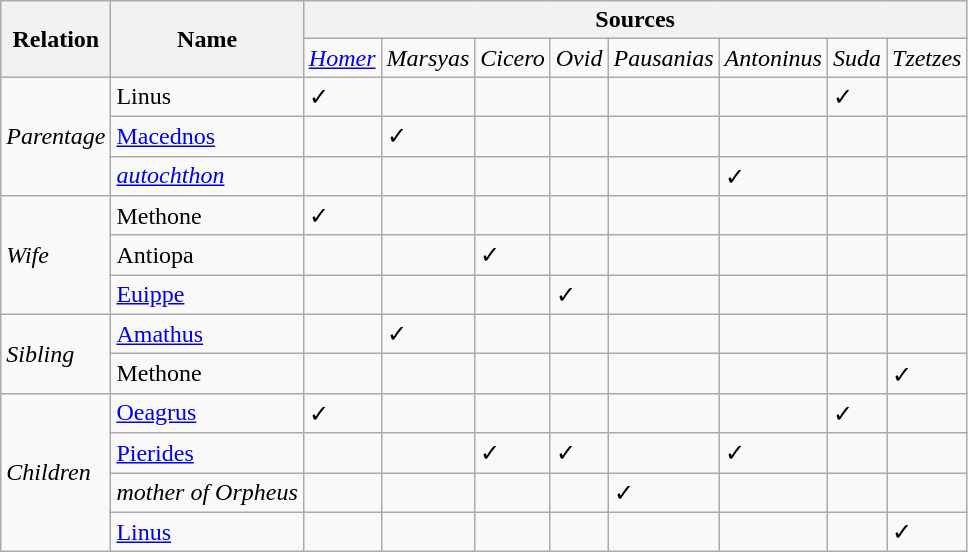<table class="wikitable">
<tr>
<th rowspan="2">Relation</th>
<th rowspan="2">Name</th>
<th colspan="8">Sources</th>
</tr>
<tr>
<td><em><a href='#'>Homer</a></em></td>
<td><em>Marsyas</em></td>
<td><em>Cicero</em></td>
<td><em>Ovid</em></td>
<td><em>Pausanias</em></td>
<td><em>Antoninus</em></td>
<td><em>Suda</em></td>
<td><em>Tzetzes</em></td>
</tr>
<tr>
<td rowspan="3"><em>Parentage</em></td>
<td>Linus</td>
<td>✓</td>
<td></td>
<td></td>
<td></td>
<td></td>
<td></td>
<td>✓</td>
<td></td>
</tr>
<tr>
<td><a href='#'>Macednos</a></td>
<td></td>
<td>✓</td>
<td></td>
<td></td>
<td></td>
<td></td>
<td></td>
<td></td>
</tr>
<tr>
<td><em><a href='#'>autochthon</a></em></td>
<td></td>
<td></td>
<td></td>
<td></td>
<td></td>
<td>✓</td>
<td></td>
<td></td>
</tr>
<tr>
<td rowspan="3"><em>Wife</em></td>
<td>Methone</td>
<td>✓</td>
<td></td>
<td></td>
<td></td>
<td></td>
<td></td>
<td></td>
<td></td>
</tr>
<tr>
<td>Antiopa</td>
<td></td>
<td></td>
<td>✓</td>
<td></td>
<td></td>
<td></td>
<td></td>
<td></td>
</tr>
<tr>
<td><a href='#'>Euippe</a></td>
<td></td>
<td></td>
<td></td>
<td>✓</td>
<td></td>
<td></td>
<td></td>
<td></td>
</tr>
<tr>
<td rowspan="2"><em>Sibling</em></td>
<td><a href='#'>Amathus</a></td>
<td></td>
<td>✓</td>
<td></td>
<td></td>
<td></td>
<td></td>
<td></td>
<td></td>
</tr>
<tr>
<td>Methone</td>
<td></td>
<td></td>
<td></td>
<td></td>
<td></td>
<td></td>
<td></td>
<td>✓</td>
</tr>
<tr>
<td rowspan="4"><em>Children</em></td>
<td><a href='#'>Oeagrus</a></td>
<td>✓</td>
<td></td>
<td></td>
<td></td>
<td></td>
<td></td>
<td>✓</td>
<td></td>
</tr>
<tr>
<td><a href='#'>Pierides</a></td>
<td></td>
<td></td>
<td>✓</td>
<td>✓</td>
<td></td>
<td>✓</td>
<td></td>
<td></td>
</tr>
<tr>
<td><em>mother of Orpheus</em></td>
<td></td>
<td></td>
<td></td>
<td></td>
<td>✓</td>
<td></td>
<td></td>
<td></td>
</tr>
<tr>
<td><a href='#'>Linus</a></td>
<td></td>
<td></td>
<td></td>
<td></td>
<td></td>
<td></td>
<td></td>
<td>✓</td>
</tr>
</table>
